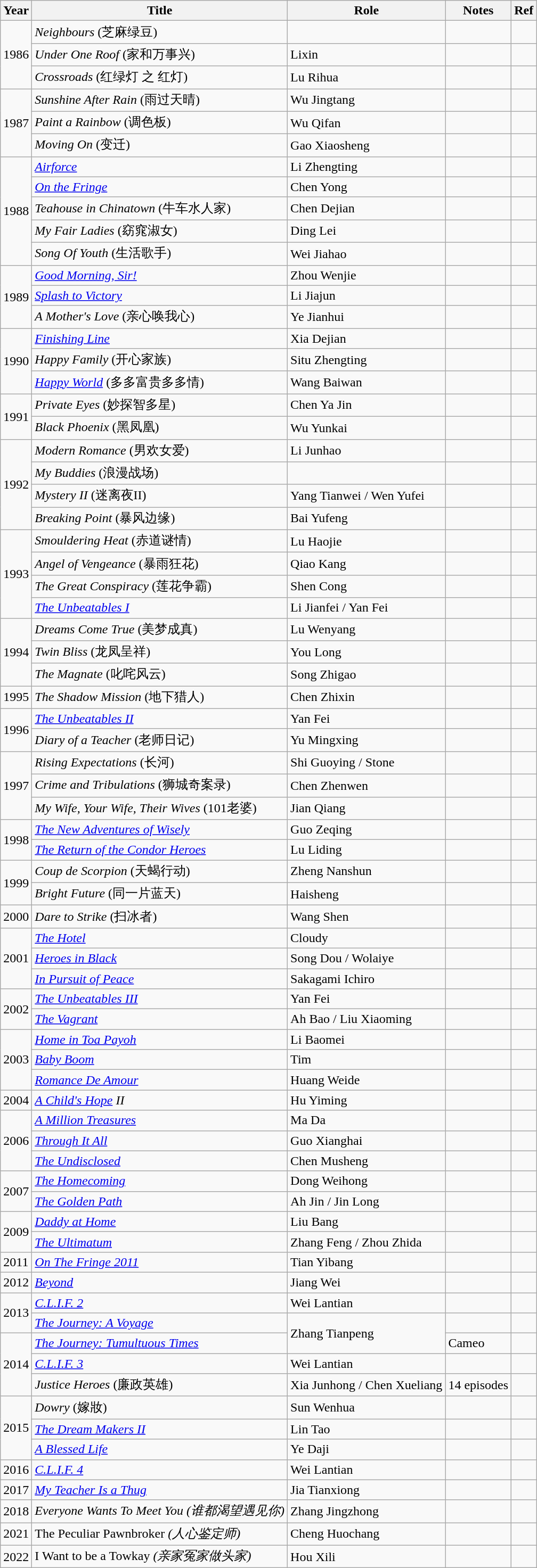<table class="wikitable sortable">
<tr>
<th>Year</th>
<th>Title</th>
<th>Role</th>
<th class="unsortable">Notes</th>
<th class="unsortable">Ref</th>
</tr>
<tr>
<td rowspan="3">1986</td>
<td><em>Neighbours</em> (芝麻绿豆)</td>
<td></td>
<td></td>
<td></td>
</tr>
<tr>
<td><em>Under One Roof</em> (家和万事兴)</td>
<td>Lixin</td>
<td></td>
<td></td>
</tr>
<tr>
<td><em>Crossroads</em> (红绿灯 之 红灯)</td>
<td>Lu Rihua</td>
<td></td>
<td></td>
</tr>
<tr>
<td rowspan="3">1987</td>
<td><em>Sunshine After Rain</em> (雨过天晴)</td>
<td>Wu Jingtang</td>
<td></td>
<td></td>
</tr>
<tr>
<td><em>Paint a Rainbow</em> (调色板)</td>
<td>Wu Qifan</td>
<td></td>
<td></td>
</tr>
<tr>
<td><em>Moving On</em> (变迁)</td>
<td>Gao Xiaosheng</td>
<td></td>
<td></td>
</tr>
<tr>
<td rowspan="5">1988</td>
<td><em><a href='#'>Airforce</a></em></td>
<td>Li Zhengting</td>
<td></td>
<td></td>
</tr>
<tr>
<td><em><a href='#'>On the Fringe</a></em></td>
<td>Chen Yong</td>
<td></td>
<td></td>
</tr>
<tr>
<td><em>Teahouse in Chinatown</em> (牛车水人家)</td>
<td>Chen Dejian</td>
<td></td>
<td></td>
</tr>
<tr>
<td><em>My Fair Ladies</em> (窈窕淑女)</td>
<td>Ding Lei</td>
<td></td>
<td></td>
</tr>
<tr>
<td><em>Song Of Youth</em> (生活歌手)</td>
<td>Wei Jiahao</td>
<td></td>
<td></td>
</tr>
<tr>
<td rowspan="3">1989</td>
<td><em><a href='#'>Good Morning, Sir!</a></em></td>
<td>Zhou Wenjie</td>
<td></td>
<td></td>
</tr>
<tr>
<td><em><a href='#'>Splash to Victory</a></em></td>
<td>Li Jiajun</td>
<td></td>
<td></td>
</tr>
<tr>
<td><em>A Mother's Love</em> (亲心唤我心)</td>
<td>Ye Jianhui</td>
<td></td>
<td></td>
</tr>
<tr>
<td rowspan="3">1990</td>
<td><em><a href='#'>Finishing Line</a></em></td>
<td>Xia Dejian</td>
<td></td>
<td></td>
</tr>
<tr>
<td><em>Happy Family</em> (开心家族)</td>
<td>Situ Zhengting</td>
<td></td>
<td></td>
</tr>
<tr>
<td><em><a href='#'>Happy World</a></em> (多多富贵多多情)</td>
<td>Wang Baiwan</td>
<td></td>
<td></td>
</tr>
<tr>
<td rowspan="2">1991</td>
<td><em>Private Eyes</em> (妙探智多星)</td>
<td>Chen Ya Jin</td>
<td></td>
<td></td>
</tr>
<tr>
<td><em>Black Phoenix</em> (黑凤凰)</td>
<td>Wu Yunkai</td>
<td></td>
<td></td>
</tr>
<tr>
<td rowspan="4">1992</td>
<td><em>Modern Romance</em> (男欢女爱)</td>
<td>Li Junhao</td>
<td></td>
<td></td>
</tr>
<tr>
<td><em>My Buddies</em> (浪漫战场)</td>
<td></td>
<td></td>
<td></td>
</tr>
<tr>
<td><em>Mystery II</em> (迷离夜II)</td>
<td>Yang Tianwei / Wen Yufei</td>
<td></td>
<td></td>
</tr>
<tr>
<td><em>Breaking Point</em> (暴风边缘)</td>
<td>Bai Yufeng</td>
<td></td>
<td></td>
</tr>
<tr>
<td rowspan="4">1993</td>
<td><em>Smouldering Heat</em> (赤道谜情)</td>
<td>Lu Haojie</td>
<td></td>
<td></td>
</tr>
<tr>
<td><em>Angel of Vengeance</em> (暴雨狂花)</td>
<td>Qiao Kang</td>
<td></td>
<td></td>
</tr>
<tr>
<td><em>The Great Conspiracy</em> (莲花争霸)</td>
<td>Shen Cong</td>
<td></td>
<td></td>
</tr>
<tr>
<td><em><a href='#'>The Unbeatables I</a></em></td>
<td>Li Jianfei / Yan Fei</td>
<td></td>
<td></td>
</tr>
<tr>
<td rowspan="3">1994</td>
<td><em>Dreams Come True</em> (美梦成真)</td>
<td>Lu Wenyang</td>
<td></td>
<td></td>
</tr>
<tr>
<td><em>Twin Bliss</em> (龙凤呈祥)</td>
<td>You Long</td>
<td></td>
<td></td>
</tr>
<tr>
<td><em>The Magnate</em> (叱咤风云)</td>
<td>Song Zhigao</td>
<td></td>
<td></td>
</tr>
<tr>
<td>1995</td>
<td><em>The Shadow Mission</em> (地下猎人)</td>
<td>Chen Zhixin</td>
<td></td>
<td></td>
</tr>
<tr>
<td rowspan="2">1996</td>
<td><em><a href='#'>The Unbeatables II</a></em></td>
<td>Yan Fei</td>
<td></td>
<td></td>
</tr>
<tr>
<td><em>Diary of a Teacher</em> (老师日记)</td>
<td>Yu Mingxing</td>
<td></td>
<td></td>
</tr>
<tr>
<td rowspan="3">1997</td>
<td><em>Rising Expectations</em> (长河)</td>
<td>Shi Guoying / Stone</td>
<td></td>
<td></td>
</tr>
<tr>
<td><em>Crime and Tribulations</em> (狮城奇案录)</td>
<td>Chen Zhenwen</td>
<td></td>
<td></td>
</tr>
<tr>
<td><em>My Wife, Your Wife, Their Wives</em> (101老婆)</td>
<td>Jian Qiang</td>
<td></td>
<td></td>
</tr>
<tr>
<td rowspan="2">1998</td>
<td><em><a href='#'>The New Adventures of Wisely</a></em></td>
<td>Guo Zeqing</td>
<td></td>
<td></td>
</tr>
<tr>
<td><em><a href='#'>The Return of the Condor Heroes</a></em></td>
<td>Lu Liding</td>
<td></td>
<td></td>
</tr>
<tr>
<td rowspan="2">1999</td>
<td><em>Coup de Scorpion</em> (天蝎行动)</td>
<td>Zheng Nanshun</td>
<td></td>
<td></td>
</tr>
<tr>
<td><em>Bright Future</em> (同一片蓝天)</td>
<td>Haisheng</td>
<td></td>
<td></td>
</tr>
<tr>
<td>2000</td>
<td><em>Dare to Strike</em> (扫冰者)</td>
<td>Wang Shen</td>
<td></td>
<td></td>
</tr>
<tr>
<td rowspan="3">2001</td>
<td><em><a href='#'>The Hotel</a></em></td>
<td>Cloudy</td>
<td></td>
<td></td>
</tr>
<tr>
<td><em><a href='#'>Heroes in Black</a></em></td>
<td>Song Dou / Wolaiye</td>
<td></td>
<td></td>
</tr>
<tr>
<td><em><a href='#'>In Pursuit of Peace</a></em></td>
<td>Sakagami Ichiro</td>
<td></td>
<td></td>
</tr>
<tr>
<td rowspan="2">2002</td>
<td><em><a href='#'>The Unbeatables III</a></em></td>
<td>Yan Fei</td>
<td></td>
<td></td>
</tr>
<tr>
<td><em><a href='#'>The Vagrant</a></em></td>
<td>Ah Bao / Liu Xiaoming</td>
<td></td>
<td></td>
</tr>
<tr>
<td rowspan="3">2003</td>
<td><em><a href='#'>Home in Toa Payoh</a></em></td>
<td>Li Baomei</td>
<td></td>
<td></td>
</tr>
<tr>
<td><em><a href='#'>Baby Boom</a></em></td>
<td>Tim</td>
<td></td>
<td></td>
</tr>
<tr>
<td><em><a href='#'>Romance De Amour</a></em></td>
<td>Huang Weide</td>
<td></td>
<td></td>
</tr>
<tr>
<td>2004</td>
<td><em><a href='#'>A Child's Hope</a> II</em></td>
<td>Hu Yiming</td>
<td></td>
<td></td>
</tr>
<tr>
<td rowspan="3">2006</td>
<td><em><a href='#'>A Million Treasures</a></em></td>
<td>Ma Da</td>
<td></td>
<td></td>
</tr>
<tr>
<td><em><a href='#'>Through It All</a></em></td>
<td>Guo Xianghai</td>
<td></td>
<td></td>
</tr>
<tr>
<td><em><a href='#'>The Undisclosed</a></em></td>
<td>Chen Musheng</td>
<td></td>
<td></td>
</tr>
<tr>
<td rowspan="2">2007</td>
<td><em><a href='#'>The Homecoming</a></em></td>
<td>Dong Weihong</td>
<td></td>
<td></td>
</tr>
<tr>
<td><em><a href='#'>The Golden Path</a></em></td>
<td>Ah Jin / Jin Long</td>
<td></td>
<td></td>
</tr>
<tr>
<td rowspan="2">2009</td>
<td><em><a href='#'>Daddy at Home</a></em></td>
<td>Liu Bang</td>
<td></td>
<td></td>
</tr>
<tr>
<td><em><a href='#'>The Ultimatum</a></em></td>
<td>Zhang Feng / Zhou Zhida</td>
<td></td>
<td></td>
</tr>
<tr>
<td>2011</td>
<td><em><a href='#'>On The Fringe 2011</a> </em></td>
<td>Tian Yibang</td>
<td></td>
<td></td>
</tr>
<tr>
<td>2012</td>
<td><em><a href='#'>Beyond</a></em></td>
<td>Jiang Wei</td>
<td></td>
<td></td>
</tr>
<tr>
<td rowspan="2">2013</td>
<td><em><a href='#'>C.L.I.F. 2</a></em></td>
<td>Wei Lantian</td>
<td></td>
<td></td>
</tr>
<tr>
<td><em><a href='#'>The Journey: A Voyage</a></em></td>
<td rowspan="2">Zhang Tianpeng</td>
<td></td>
<td></td>
</tr>
<tr>
<td rowspan="3">2014</td>
<td><em><a href='#'>The Journey: Tumultuous Times</a></em></td>
<td>Cameo</td>
<td></td>
</tr>
<tr>
<td><em><a href='#'>C.L.I.F. 3</a></em></td>
<td>Wei Lantian</td>
<td></td>
<td></td>
</tr>
<tr>
<td><em>Justice Heroes</em> (廉政英雄)</td>
<td>Xia Junhong / Chen Xueliang</td>
<td>14 episodes</td>
<td></td>
</tr>
<tr>
<td rowspan="3">2015</td>
<td><em>Dowry</em> (嫁妝)</td>
<td>Sun Wenhua</td>
<td></td>
<td></td>
</tr>
<tr>
<td><em><a href='#'>The Dream Makers II</a></em></td>
<td>Lin Tao</td>
<td></td>
<td></td>
</tr>
<tr>
<td><em><a href='#'>A Blessed Life</a></em></td>
<td>Ye Daji</td>
<td></td>
<td></td>
</tr>
<tr>
<td rowspan="1">2016</td>
<td><em><a href='#'>C.L.I.F. 4</a></em></td>
<td>Wei Lantian</td>
<td></td>
<td></td>
</tr>
<tr>
<td rowspan="1">2017</td>
<td><em><a href='#'>My Teacher Is a Thug</a></em></td>
<td>Jia Tianxiong</td>
<td></td>
<td></td>
</tr>
<tr>
<td>2018</td>
<td><em>Everyone Wants To Meet You (谁都渴望遇见你)</td>
<td>Zhang Jingzhong</td>
<td></td>
<td></td>
</tr>
<tr>
<td>2021</td>
<td></em>The Peculiar Pawnbroker<em> (人心鉴定师)</td>
<td>Cheng Huochang</td>
<td></td>
<td></td>
</tr>
<tr>
<td>2022</td>
<td></em>I Want to be a Towkay<em> (亲家冤家做头家)</td>
<td>Hou Xili</td>
<td></td>
<td></td>
</tr>
</table>
